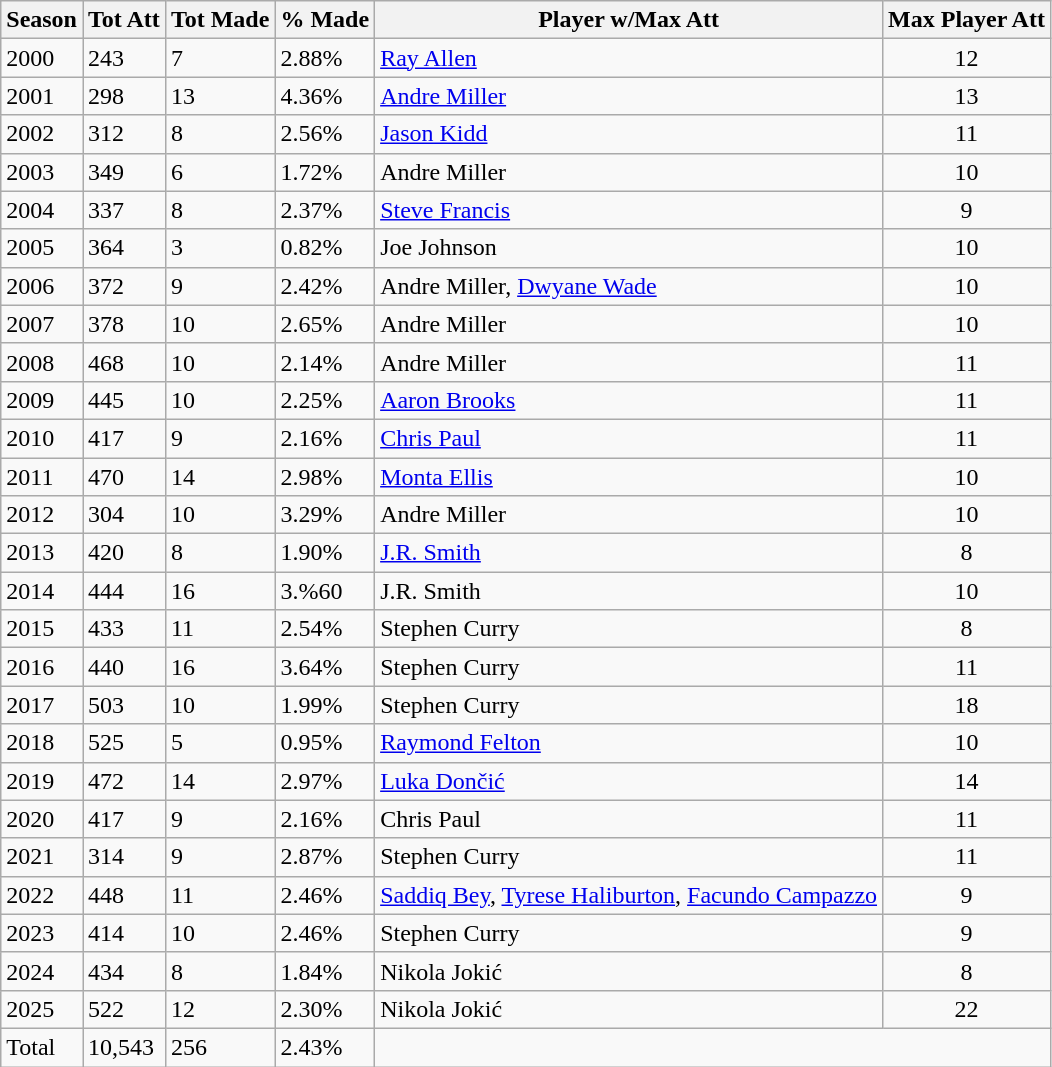<table class="wikitable">
<tr>
<th>Season</th>
<th>Tot Att</th>
<th>Tot Made</th>
<th>% Made</th>
<th>Player w/Max Att</th>
<th>Max Player Att</th>
</tr>
<tr>
<td>2000</td>
<td>243</td>
<td>7</td>
<td>2.88%</td>
<td><a href='#'>Ray Allen</a></td>
<td style="text-align:center;">12</td>
</tr>
<tr>
<td>2001</td>
<td>298</td>
<td>13</td>
<td>4.36%</td>
<td><a href='#'>Andre Miller</a></td>
<td style="text-align:center;">13</td>
</tr>
<tr>
<td>2002</td>
<td>312</td>
<td>8</td>
<td>2.56%</td>
<td><a href='#'>Jason Kidd</a></td>
<td style="text-align:center;">11</td>
</tr>
<tr>
<td>2003</td>
<td>349</td>
<td>6</td>
<td>1.72%</td>
<td>Andre Miller</td>
<td style="text-align:center;">10</td>
</tr>
<tr>
<td>2004</td>
<td>337</td>
<td>8</td>
<td>2.37%</td>
<td><a href='#'>Steve Francis</a></td>
<td style="text-align:center;">9</td>
</tr>
<tr>
<td>2005</td>
<td>364</td>
<td>3</td>
<td>0.82%</td>
<td>Joe Johnson</td>
<td style="text-align:center;">10</td>
</tr>
<tr>
<td>2006</td>
<td>372</td>
<td>9</td>
<td>2.42%</td>
<td>Andre Miller, <a href='#'>Dwyane Wade</a></td>
<td style="text-align:center;">10</td>
</tr>
<tr>
<td>2007</td>
<td>378</td>
<td>10</td>
<td>2.65%</td>
<td>Andre Miller</td>
<td style="text-align:center;">10</td>
</tr>
<tr>
<td>2008</td>
<td>468</td>
<td>10</td>
<td>2.14%</td>
<td>Andre Miller</td>
<td style="text-align:center;">11</td>
</tr>
<tr>
<td>2009</td>
<td>445</td>
<td>10</td>
<td>2.25%</td>
<td><a href='#'>Aaron Brooks</a></td>
<td style="text-align:center;">11</td>
</tr>
<tr>
<td>2010</td>
<td>417</td>
<td>9</td>
<td>2.16%</td>
<td><a href='#'>Chris Paul</a></td>
<td style="text-align:center;">11</td>
</tr>
<tr>
<td>2011</td>
<td>470</td>
<td>14</td>
<td>2.98%</td>
<td><a href='#'>Monta Ellis</a></td>
<td style="text-align:center;">10</td>
</tr>
<tr>
<td>2012</td>
<td>304</td>
<td>10</td>
<td>3.29%</td>
<td>Andre Miller</td>
<td style="text-align:center;">10</td>
</tr>
<tr>
<td>2013</td>
<td>420</td>
<td>8</td>
<td>1.90%</td>
<td><a href='#'>J.R. Smith</a></td>
<td style="text-align:center;">8</td>
</tr>
<tr>
<td>2014</td>
<td>444</td>
<td>16</td>
<td>3.%60</td>
<td>J.R. Smith</td>
<td style="text-align:center;">10</td>
</tr>
<tr>
<td>2015</td>
<td>433</td>
<td>11</td>
<td>2.54%</td>
<td>Stephen Curry</td>
<td style="text-align:center;">8</td>
</tr>
<tr>
<td>2016</td>
<td>440</td>
<td>16</td>
<td>3.64%</td>
<td>Stephen Curry</td>
<td style="text-align:center;">11</td>
</tr>
<tr>
<td>2017</td>
<td>503</td>
<td>10</td>
<td>1.99%</td>
<td>Stephen Curry</td>
<td style="text-align:center;">18</td>
</tr>
<tr>
<td>2018</td>
<td>525</td>
<td>5</td>
<td>0.95%</td>
<td><a href='#'>Raymond Felton</a></td>
<td style="text-align:center;">10</td>
</tr>
<tr>
<td>2019</td>
<td>472</td>
<td>14</td>
<td>2.97%</td>
<td><a href='#'>Luka Dončić</a></td>
<td style="text-align:center;">14</td>
</tr>
<tr>
<td>2020</td>
<td>417</td>
<td>9</td>
<td>2.16%</td>
<td>Chris Paul</td>
<td style="text-align:center;">11</td>
</tr>
<tr>
<td>2021</td>
<td>314</td>
<td>9</td>
<td>2.87%</td>
<td>Stephen Curry</td>
<td style="text-align:center;">11</td>
</tr>
<tr>
<td>2022</td>
<td>448</td>
<td>11</td>
<td>2.46%</td>
<td><a href='#'>Saddiq Bey</a>, <a href='#'>Tyrese Haliburton</a>, <a href='#'>Facundo Campazzo</a></td>
<td style="text-align:center;">9</td>
</tr>
<tr>
<td>2023</td>
<td>414</td>
<td>10</td>
<td>2.46%</td>
<td>Stephen Curry</td>
<td style="text-align:center;">9</td>
</tr>
<tr>
<td>2024</td>
<td>434</td>
<td>8</td>
<td>1.84%</td>
<td>Nikola Jokić</td>
<td style="text-align:center;">8</td>
</tr>
<tr>
<td>2025</td>
<td>522</td>
<td>12</td>
<td>2.30%</td>
<td>Nikola Jokić</td>
<td style="text-align:center;">22</td>
</tr>
<tr>
<td>Total</td>
<td>10,543</td>
<td>256</td>
<td>2.43%</td>
</tr>
</table>
